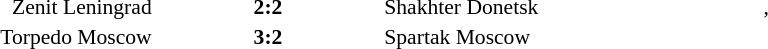<table style="width:100%;" cellspacing="1">
<tr>
<th width=20%></th>
<th width=12%></th>
<th width=20%></th>
<th></th>
</tr>
<tr style=font-size:90%>
<td align=right>Zenit Leningrad</td>
<td align=center><strong>2:2</strong></td>
<td>Shakhter Donetsk</td>
<td>, </td>
</tr>
<tr style=font-size:90%>
<td align=right>Torpedo Moscow</td>
<td align=center><strong>3:2</strong></td>
<td>Spartak Moscow</td>
<td></td>
</tr>
</table>
